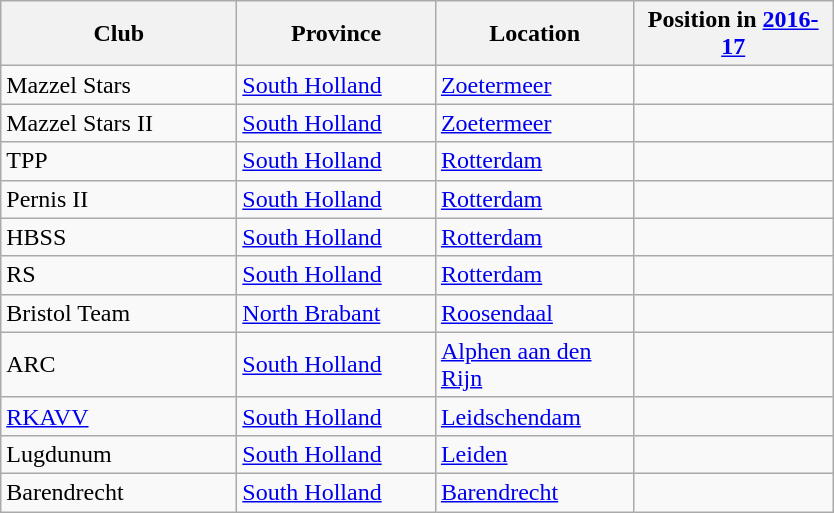<table class="wikitable sortable">
<tr>
<th width=150>Club</th>
<th width=125>Province</th>
<th width=125>Location</th>
<th width=125>Position in <a href='#'>2016-17</a></th>
</tr>
<tr>
<td>Mazzel Stars</td>
<td> <a href='#'>South Holland</a></td>
<td><a href='#'>Zoetermeer</a></td>
<td></td>
</tr>
<tr>
<td>Mazzel Stars II</td>
<td> <a href='#'>South Holland</a></td>
<td><a href='#'>Zoetermeer</a></td>
<td></td>
</tr>
<tr>
<td>TPP</td>
<td> <a href='#'>South Holland</a></td>
<td><a href='#'>Rotterdam</a></td>
<td></td>
</tr>
<tr>
<td>Pernis II</td>
<td> <a href='#'>South Holland</a></td>
<td><a href='#'>Rotterdam</a></td>
<td></td>
</tr>
<tr>
<td>HBSS</td>
<td> <a href='#'>South Holland</a></td>
<td><a href='#'>Rotterdam</a></td>
<td></td>
</tr>
<tr>
<td>RS</td>
<td> <a href='#'>South Holland</a></td>
<td><a href='#'>Rotterdam</a></td>
<td></td>
</tr>
<tr>
<td>Bristol Team</td>
<td> <a href='#'>North Brabant</a></td>
<td><a href='#'>Roosendaal</a></td>
<td></td>
</tr>
<tr>
<td>ARC</td>
<td> <a href='#'>South Holland</a></td>
<td><a href='#'>Alphen aan den Rijn</a></td>
<td></td>
</tr>
<tr>
<td><a href='#'>RKAVV</a></td>
<td> <a href='#'>South Holland</a></td>
<td><a href='#'>Leidschendam</a></td>
<td></td>
</tr>
<tr>
<td>Lugdunum</td>
<td> <a href='#'>South Holland</a></td>
<td><a href='#'>Leiden</a></td>
<td></td>
</tr>
<tr>
<td>Barendrecht</td>
<td> <a href='#'>South Holland</a></td>
<td><a href='#'>Barendrecht</a></td>
<td></td>
</tr>
</table>
